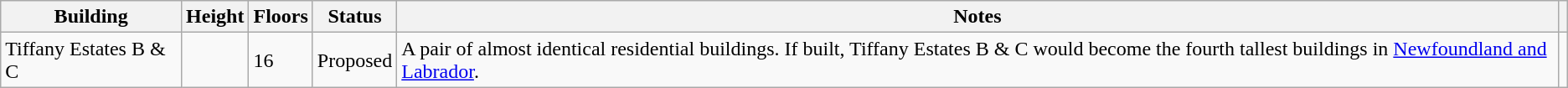<table class= "wikitable sortable">
<tr>
<th>Building</th>
<th>Height</th>
<th>Floors</th>
<th>Status</th>
<th>Notes</th>
<th></th>
</tr>
<tr>
<td>Tiffany Estates B & C</td>
<td></td>
<td>16</td>
<td>Proposed</td>
<td>A pair of almost identical residential buildings. If built, Tiffany Estates B & C would become the fourth tallest buildings in <a href='#'>Newfoundland and Labrador</a>.</td>
<td></td>
</tr>
</table>
